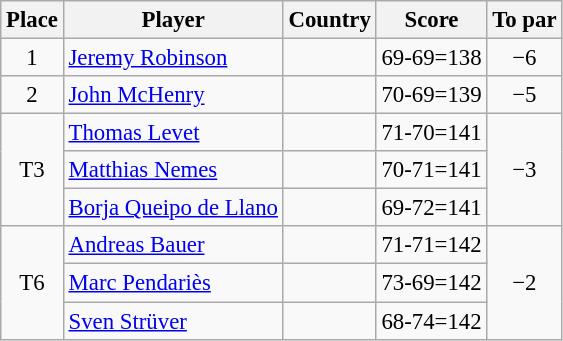<table class="wikitable" style="font-size:95%;">
<tr>
<th>Place</th>
<th>Player</th>
<th>Country</th>
<th>Score</th>
<th>To par</th>
</tr>
<tr>
<td align=center>1</td>
<td><a href='#'>Jeremy Robinson</a></td>
<td></td>
<td align=center>69-69=138</td>
<td align="center">−6</td>
</tr>
<tr>
<td align="center">2</td>
<td><a href='#'>John McHenry</a></td>
<td><small></small></td>
<td align="center">70-69=139</td>
<td align="center">−5</td>
</tr>
<tr>
<td rowspan="3" align="center">T3</td>
<td><a href='#'>Thomas Levet</a></td>
<td></td>
<td align="center">71-70=141</td>
<td rowspan="3" align="center">−3</td>
</tr>
<tr>
<td><a href='#'>Matthias Nemes</a></td>
<td></td>
<td align=center>70-71=141</td>
</tr>
<tr>
<td><a href='#'>Borja Queipo de Llano</a></td>
<td></td>
<td align=center>69-72=141</td>
</tr>
<tr>
<td rowspan="3" align="center">T6</td>
<td><a href='#'>Andreas Bauer</a></td>
<td></td>
<td align="center">71-71=142</td>
<td rowspan="3" align="center">−2</td>
</tr>
<tr>
<td><a href='#'>Marc Pendariès</a></td>
<td></td>
<td align=center>73-69=142</td>
</tr>
<tr>
<td><a href='#'>Sven Strüver</a></td>
<td></td>
<td align=center>68-74=142</td>
</tr>
</table>
